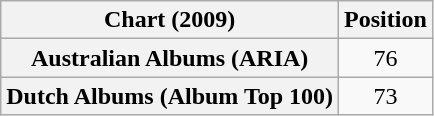<table class="wikitable sortable plainrowheaders">
<tr>
<th>Chart (2009)</th>
<th>Position</th>
</tr>
<tr>
<th scope="row">Australian Albums (ARIA)</th>
<td style="text-align:center;">76</td>
</tr>
<tr>
<th scope="row">Dutch Albums (Album Top 100)</th>
<td style="text-align:center;">73</td>
</tr>
</table>
